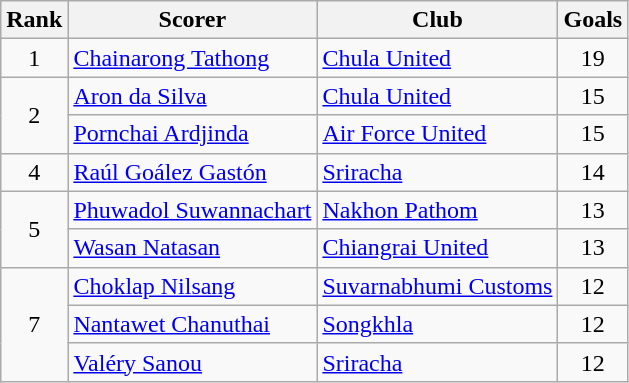<table class="wikitable" style="text-align:center">
<tr>
<th>Rank</th>
<th>Scorer</th>
<th>Club</th>
<th>Goals</th>
</tr>
<tr>
<td>1</td>
<td align="left"> <a href='#'>Chainarong Tathong</a></td>
<td align="left"><a href='#'>Chula United</a></td>
<td align=center>19</td>
</tr>
<tr>
<td rowspan="2">2</td>
<td align="left"> <a href='#'>Aron da Silva</a></td>
<td align="left"><a href='#'>Chula United</a></td>
<td align=center>15</td>
</tr>
<tr>
<td align="left"> <a href='#'>Pornchai Ardjinda</a></td>
<td align="left"><a href='#'>Air Force United</a></td>
<td align=center>15</td>
</tr>
<tr>
<td>4</td>
<td align="left"> <a href='#'>Raúl Goález Gastón</a></td>
<td align="left"><a href='#'>Sriracha</a></td>
<td align=center>14</td>
</tr>
<tr>
<td rowspan="2">5</td>
<td align="left"> <a href='#'>Phuwadol Suwannachart</a></td>
<td align="left"><a href='#'>Nakhon Pathom</a></td>
<td align=center>13</td>
</tr>
<tr>
<td align="left"> <a href='#'>Wasan Natasan</a></td>
<td align="left"><a href='#'>Chiangrai United</a></td>
<td align=center>13</td>
</tr>
<tr>
<td rowspan="3">7</td>
<td align="left"> <a href='#'>Choklap Nilsang</a></td>
<td align="left"><a href='#'>Suvarnabhumi Customs</a></td>
<td align=center>12</td>
</tr>
<tr>
<td align="left"> <a href='#'>Nantawet Chanuthai</a></td>
<td align="left"><a href='#'>Songkhla</a></td>
<td align=center>12</td>
</tr>
<tr>
<td align="left"> <a href='#'>Valéry Sanou</a></td>
<td align="left"><a href='#'>Sriracha</a></td>
<td align=center>12</td>
</tr>
</table>
